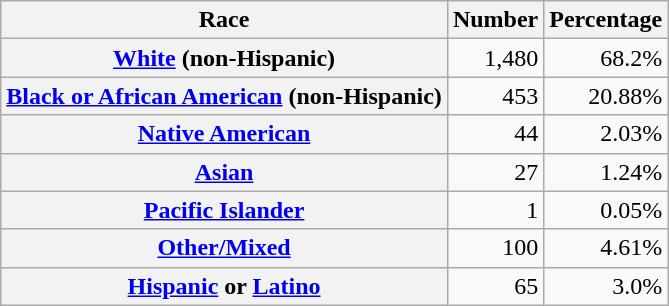<table class="wikitable" style="text-align:right">
<tr>
<th scope="col">Race</th>
<th scope="col">Number</th>
<th scope="col">Percentage</th>
</tr>
<tr>
<th scope="row"><a href='#'>White</a> (non-Hispanic)</th>
<td>1,480</td>
<td>68.2%</td>
</tr>
<tr>
<th scope="row"><a href='#'>Black or African American</a> (non-Hispanic)</th>
<td>453</td>
<td>20.88%</td>
</tr>
<tr>
<th scope="row"><a href='#'>Native American</a></th>
<td>44</td>
<td>2.03%</td>
</tr>
<tr>
<th scope="row"><a href='#'>Asian</a></th>
<td>27</td>
<td>1.24%</td>
</tr>
<tr>
<th scope="row"><a href='#'>Pacific Islander</a></th>
<td>1</td>
<td>0.05%</td>
</tr>
<tr>
<th scope="row"><a href='#'>Other/Mixed</a></th>
<td>100</td>
<td>4.61%</td>
</tr>
<tr>
<th scope="row"><a href='#'>Hispanic</a> or <a href='#'>Latino</a></th>
<td>65</td>
<td>3.0%</td>
</tr>
</table>
